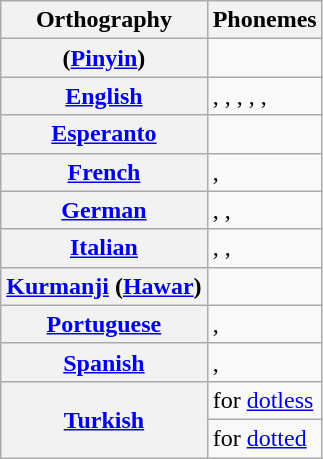<table class="wikitable mw-collapsible">
<tr>
<th>Orthography</th>
<th>Phonemes</th>
</tr>
<tr>
<th> (<a href='#'>Pinyin</a>)</th>
<td></td>
</tr>
<tr>
<th><a href='#'>English</a></th>
<td>, , , , , </td>
</tr>
<tr>
<th><a href='#'>Esperanto</a></th>
<td></td>
</tr>
<tr>
<th><a href='#'>French</a></th>
<td>, </td>
</tr>
<tr>
<th><a href='#'>German</a></th>
<td>, , </td>
</tr>
<tr>
<th><a href='#'>Italian</a></th>
<td>, , </td>
</tr>
<tr>
<th><a href='#'>Kurmanji</a> (<a href='#'>Hawar</a>)</th>
<td></td>
</tr>
<tr>
<th><a href='#'>Portuguese</a></th>
<td>, </td>
</tr>
<tr>
<th><a href='#'>Spanish</a></th>
<td>, </td>
</tr>
<tr>
<th rowspan="2"><a href='#'>Turkish</a></th>
<td> for <a href='#'>dotless</a> </td>
</tr>
<tr>
<td> for <a href='#'>dotted</a> </td>
</tr>
</table>
